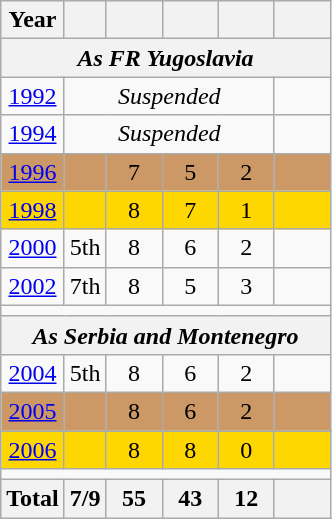<table class="wikitable" style="text-align: center;">
<tr>
<th>Year</th>
<th></th>
<th width=30></th>
<th width=30></th>
<th width=30></th>
<th width=30></th>
</tr>
<tr>
<th colspan=6><em>As  FR Yugoslavia</em></th>
</tr>
<tr>
<td> <a href='#'>1992</a></td>
<td colspan=4><em>Suspended</em></td>
<td></td>
</tr>
<tr>
<td> <a href='#'>1994</a></td>
<td colspan=4><em>Suspended</em></td>
<td></td>
</tr>
<tr bgcolor=cc9966>
<td> <a href='#'>1996</a></td>
<td></td>
<td>7</td>
<td>5</td>
<td>2</td>
<td></td>
</tr>
<tr bgcolor=gold>
<td> <a href='#'>1998</a></td>
<td></td>
<td>8</td>
<td>7</td>
<td>1</td>
<td></td>
</tr>
<tr>
<td> <a href='#'>2000</a></td>
<td>5th</td>
<td>8</td>
<td>6</td>
<td>2</td>
<td></td>
</tr>
<tr>
<td> <a href='#'>2002</a></td>
<td>7th</td>
<td>8</td>
<td>5</td>
<td>3</td>
<td></td>
</tr>
<tr>
<td colspan=6></td>
</tr>
<tr>
<th colspan=6><em>As  Serbia and Montenegro</em></th>
</tr>
<tr>
<td> <a href='#'>2004</a></td>
<td>5th</td>
<td>8</td>
<td>6</td>
<td>2</td>
<td></td>
</tr>
<tr bgcolor=cc9966>
<td> <a href='#'>2005</a></td>
<td></td>
<td>8</td>
<td>6</td>
<td>2</td>
<td></td>
</tr>
<tr>
</tr>
<tr bgcolor=gold>
<td> <a href='#'>2006</a></td>
<td></td>
<td>8</td>
<td>8</td>
<td>0</td>
<td></td>
</tr>
<tr>
<td colspan=6></td>
</tr>
<tr>
<th>Total</th>
<th>7/9</th>
<th>55</th>
<th>43</th>
<th>12</th>
<th></th>
</tr>
</table>
